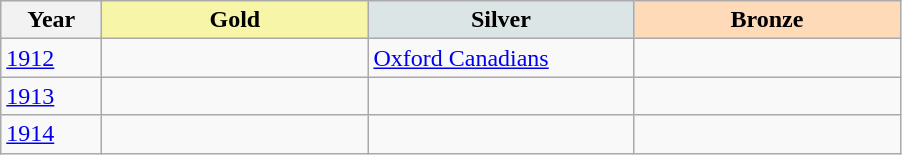<table class="wikitable sortable">
<tr bgcolor="#efefef" align="left">
<th width=60>Year</th>
<th width=170 style="background-color: #F7F6A8;"> Gold</th>
<th width=170 style="background-color: #DCE5E5;"> Silver</th>
<th width=170 style="background-color: #FFDAB9;"> Bronze</th>
</tr>
<tr>
<td><a href='#'>1912</a></td>
<td></td>
<td> <a href='#'>Oxford Canadians</a></td>
<td></td>
</tr>
<tr>
<td><a href='#'>1913</a></td>
<td></td>
<td></td>
<td></td>
</tr>
<tr>
<td><a href='#'>1914</a></td>
<td></td>
<td></td>
<td></td>
</tr>
</table>
